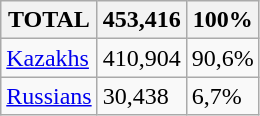<table class="wikitable">
<tr>
<th>TOTAL</th>
<th>453,416</th>
<th>100%</th>
</tr>
<tr>
<td><a href='#'>Kazakhs</a></td>
<td>410,904</td>
<td>90,6%</td>
</tr>
<tr>
<td><a href='#'>Russians</a></td>
<td>30,438</td>
<td>6,7%</td>
</tr>
</table>
